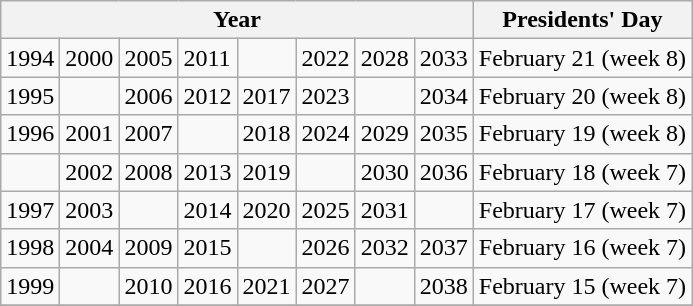<table class="wikitable">
<tr>
<th colspan="8">Year</th>
<th>Presidents' Day</th>
</tr>
<tr>
<td>1994</td>
<td>2000</td>
<td>2005</td>
<td>2011</td>
<td></td>
<td>2022</td>
<td>2028</td>
<td>2033</td>
<td>February 21 (week 8)</td>
</tr>
<tr>
<td>1995</td>
<td></td>
<td>2006</td>
<td>2012</td>
<td>2017</td>
<td>2023</td>
<td></td>
<td>2034</td>
<td>February 20 (week 8)</td>
</tr>
<tr>
<td>1996</td>
<td>2001</td>
<td>2007</td>
<td></td>
<td>2018</td>
<td>2024</td>
<td>2029</td>
<td>2035</td>
<td>February 19 (week 8)</td>
</tr>
<tr>
<td></td>
<td>2002</td>
<td>2008</td>
<td>2013</td>
<td>2019</td>
<td></td>
<td>2030</td>
<td>2036</td>
<td>February 18 (week 7)</td>
</tr>
<tr>
<td>1997</td>
<td>2003</td>
<td></td>
<td>2014</td>
<td>2020</td>
<td>2025</td>
<td>2031</td>
<td></td>
<td>February 17 (week 7)</td>
</tr>
<tr>
<td>1998</td>
<td>2004</td>
<td>2009</td>
<td>2015</td>
<td></td>
<td>2026</td>
<td>2032</td>
<td>2037</td>
<td>February 16 (week 7)</td>
</tr>
<tr>
<td>1999</td>
<td></td>
<td>2010</td>
<td>2016</td>
<td>2021</td>
<td>2027</td>
<td></td>
<td>2038</td>
<td>February 15 (week 7)</td>
</tr>
<tr>
</tr>
</table>
